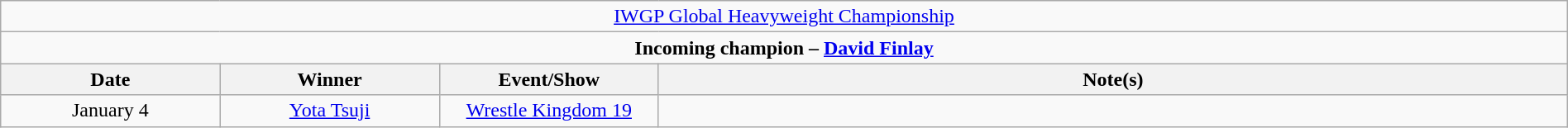<table class="wikitable" style="text-align:center; width:100%;">
<tr>
<td colspan="4" style="text-align: center;"><a href='#'>IWGP Global Heavyweight Championship</a></td>
</tr>
<tr>
<td colspan="4" style="text-align: center;"><strong>Incoming champion – <a href='#'>David Finlay</a></strong></td>
</tr>
<tr>
<th width=14%>Date</th>
<th width=14%>Winner</th>
<th width=14%>Event/Show</th>
<th width=58%>Note(s)</th>
</tr>
<tr>
<td>January 4</td>
<td><a href='#'>Yota Tsuji</a></td>
<td><a href='#'>Wrestle Kingdom 19</a></td>
<td></td>
</tr>
</table>
